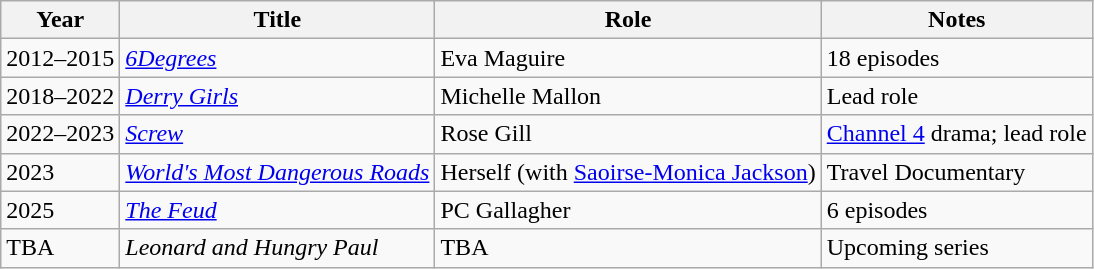<table class="wikitable sortable">
<tr>
<th>Year</th>
<th>Title</th>
<th>Role</th>
<th class="unsortable">Notes</th>
</tr>
<tr>
<td>2012–2015</td>
<td><em><a href='#'>6Degrees</a></em></td>
<td>Eva Maguire</td>
<td>18 episodes</td>
</tr>
<tr>
<td>2018–2022</td>
<td><em><a href='#'>Derry Girls</a></em></td>
<td>Michelle Mallon</td>
<td>Lead role</td>
</tr>
<tr>
<td>2022–2023</td>
<td><em><a href='#'>Screw</a></em></td>
<td>Rose Gill</td>
<td><a href='#'>Channel 4</a> drama; lead role</td>
</tr>
<tr>
<td>2023</td>
<td><em><a href='#'>World's Most Dangerous Roads</a></em></td>
<td>Herself (with <a href='#'>Saoirse-Monica Jackson</a>)</td>
<td>Travel Documentary</td>
</tr>
<tr>
<td>2025</td>
<td><em><a href='#'> The Feud</a></em></td>
<td>PC Gallagher</td>
<td>6 episodes</td>
</tr>
<tr>
<td>TBA</td>
<td><em>Leonard and Hungry Paul</em></td>
<td>TBA</td>
<td>Upcoming series</td>
</tr>
</table>
